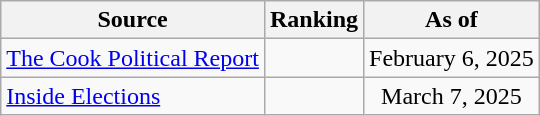<table class="wikitable" style="text-align:center">
<tr>
<th>Source</th>
<th>Ranking</th>
<th>As of</th>
</tr>
<tr>
<td align=left><a href='#'>The Cook Political Report</a></td>
<td></td>
<td>February 6, 2025</td>
</tr>
<tr>
<td align=left><a href='#'>Inside Elections</a></td>
<td></td>
<td>March 7, 2025</td>
</tr>
</table>
